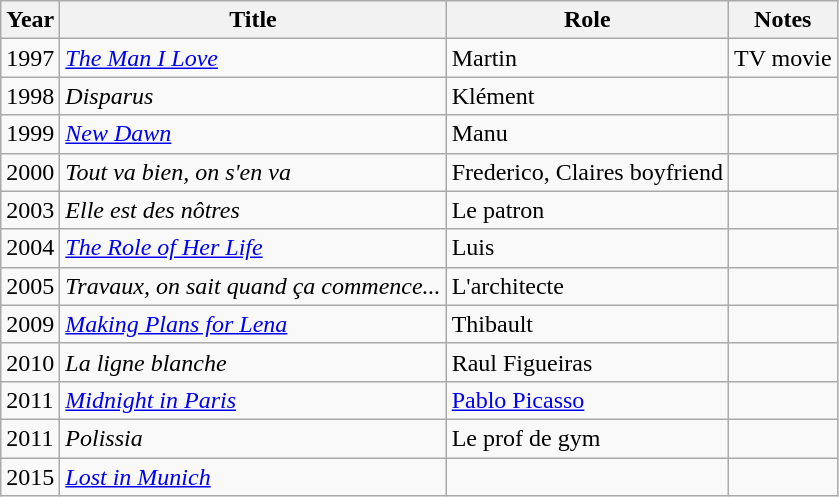<table class="wikitable sortable">
<tr>
<th>Year</th>
<th>Title</th>
<th>Role</th>
<th class="unsortable">Notes</th>
</tr>
<tr>
<td>1997</td>
<td><em><a href='#'>The Man I Love</a></em></td>
<td>Martin</td>
<td>TV movie</td>
</tr>
<tr>
<td>1998</td>
<td><em>Disparus</em></td>
<td>Klément</td>
<td></td>
</tr>
<tr>
<td>1999</td>
<td><em><a href='#'>New Dawn</a></em></td>
<td>Manu</td>
<td></td>
</tr>
<tr>
<td>2000</td>
<td><em>Tout va bien, on s'en va</em></td>
<td>Frederico, Claires boyfriend</td>
<td></td>
</tr>
<tr>
<td>2003</td>
<td><em>Elle est des nôtres</em></td>
<td>Le patron</td>
<td></td>
</tr>
<tr>
<td>2004</td>
<td><em><a href='#'>The Role of Her Life</a></em></td>
<td>Luis</td>
<td></td>
</tr>
<tr>
<td>2005</td>
<td><em>Travaux, on sait quand ça commence...</em></td>
<td>L'architecte</td>
<td></td>
</tr>
<tr>
<td>2009</td>
<td><em><a href='#'>Making Plans for Lena</a></em></td>
<td>Thibault</td>
<td></td>
</tr>
<tr>
<td>2010</td>
<td><em>La ligne blanche</em></td>
<td>Raul Figueiras</td>
<td></td>
</tr>
<tr>
<td>2011</td>
<td><em><a href='#'>Midnight in Paris</a></em></td>
<td><a href='#'>Pablo Picasso</a></td>
<td></td>
</tr>
<tr>
<td>2011</td>
<td><em>Polissia</em></td>
<td>Le prof de gym</td>
<td></td>
</tr>
<tr>
<td>2015</td>
<td><em><a href='#'>Lost in Munich</a></em></td>
<td></td>
<td></td>
</tr>
</table>
